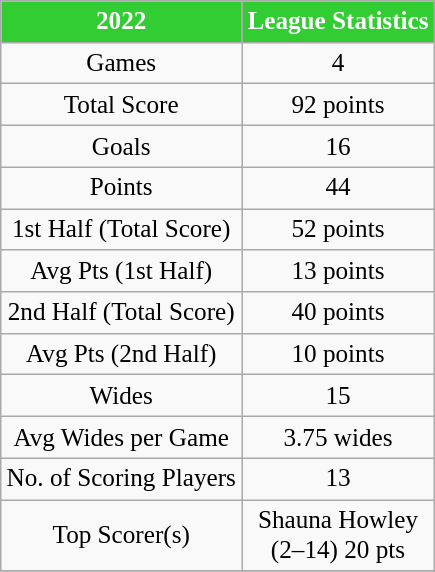<table class="wikitable" border="2" style="text-align:center; float:center; font-size:105%">
<tr>
<th style=background:#32CD32;color:white;>2022</th>
<th style=background:#32CD32;color:white;>League Statistics</th>
</tr>
<tr>
<td>Games</td>
<td>4</td>
</tr>
<tr>
<td>Total Score</td>
<td>92 points</td>
</tr>
<tr>
<td>Goals</td>
<td>16</td>
</tr>
<tr>
<td>Points</td>
<td>44</td>
</tr>
<tr>
<td>1st Half (Total Score)</td>
<td>52 points</td>
</tr>
<tr>
<td>Avg Pts (1st Half)</td>
<td>13 points</td>
</tr>
<tr>
<td>2nd Half (Total Score)</td>
<td>40 points</td>
</tr>
<tr>
<td>Avg Pts (2nd Half)</td>
<td>10 points</td>
</tr>
<tr>
<td>Wides</td>
<td>15</td>
</tr>
<tr>
<td>Avg Wides per Game</td>
<td>3.75 wides</td>
</tr>
<tr>
<td>No. of Scoring Players</td>
<td>13</td>
</tr>
<tr>
<td>Top Scorer(s)</td>
<td>Shauna Howley<br>(2–14) 20 pts</td>
</tr>
<tr>
</tr>
</table>
